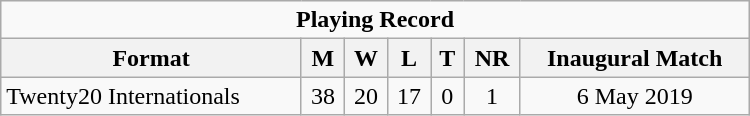<table class="wikitable" style="text-align: center; width: 500px;">
<tr>
<td colspan=7 align="center"><strong>Playing Record</strong></td>
</tr>
<tr>
<th>Format</th>
<th>M</th>
<th>W</th>
<th>L</th>
<th>T</th>
<th>NR</th>
<th>Inaugural Match</th>
</tr>
<tr>
<td align="left">Twenty20 Internationals</td>
<td>38</td>
<td>20</td>
<td>17</td>
<td>0</td>
<td>1</td>
<td>6 May 2019</td>
</tr>
</table>
